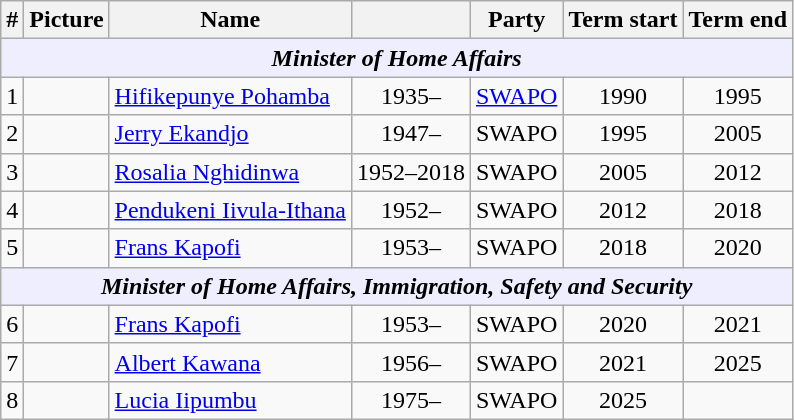<table class="wikitable" style="text-align:center;">
<tr>
<th>#</th>
<th>Picture</th>
<th>Name</th>
<th></th>
<th>Party</th>
<th>Term start</th>
<th>Term end</th>
</tr>
<tr>
<th style="background:#EEEEFF" align="center" colspan="7"><em>Minister of Home Affairs</em></th>
</tr>
<tr>
<td>1</td>
<td></td>
<td style="text-align:left;"><a href='#'>Hifikepunye Pohamba</a></td>
<td>1935–</td>
<td><a href='#'>SWAPO</a></td>
<td>1990</td>
<td>1995</td>
</tr>
<tr>
<td>2</td>
<td></td>
<td style="text-align:left;"><a href='#'>Jerry Ekandjo</a></td>
<td>1947–</td>
<td>SWAPO</td>
<td>1995</td>
<td>2005</td>
</tr>
<tr>
<td>3</td>
<td></td>
<td style="text-align:left;"><a href='#'>Rosalia Nghidinwa</a></td>
<td>1952–2018</td>
<td>SWAPO</td>
<td>2005</td>
<td>2012</td>
</tr>
<tr>
<td>4</td>
<td></td>
<td style="text-align:left;"><a href='#'>Pendukeni Iivula-Ithana</a></td>
<td>1952–</td>
<td>SWAPO</td>
<td>2012</td>
<td>2018</td>
</tr>
<tr>
<td>5</td>
<td></td>
<td style="text-align:left;"><a href='#'>Frans Kapofi</a></td>
<td>1953–</td>
<td>SWAPO</td>
<td>2018</td>
<td>2020</td>
</tr>
<tr>
<th style="background:#EEEEFF" align="center" colspan="7"><em>Minister of Home Affairs, Immigration, Safety and Security</em></th>
</tr>
<tr>
<td>6</td>
<td></td>
<td style="text-align:left;"><a href='#'>Frans Kapofi</a></td>
<td>1953–</td>
<td>SWAPO</td>
<td>2020</td>
<td>2021</td>
</tr>
<tr>
<td>7</td>
<td></td>
<td style="text-align:left;"><a href='#'>Albert Kawana</a></td>
<td>1956–</td>
<td>SWAPO</td>
<td>2021</td>
<td>2025</td>
</tr>
<tr>
<td>8</td>
<td></td>
<td style="text-align:left;"><a href='#'>Lucia Iipumbu</a></td>
<td>1975–</td>
<td>SWAPO</td>
<td>2025</td>
<td></td>
</tr>
</table>
